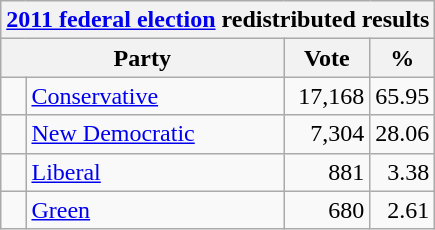<table class="wikitable">
<tr>
<th colspan="4"><a href='#'>2011 federal election</a> redistributed results</th>
</tr>
<tr>
<th bgcolor="#DDDDFF" width="130px" colspan="2">Party</th>
<th bgcolor="#DDDDFF" width="50px">Vote</th>
<th bgcolor="#DDDDFF" width="30px">%</th>
</tr>
<tr>
<td> </td>
<td><a href='#'>Conservative</a></td>
<td align=right>17,168</td>
<td align=right>65.95</td>
</tr>
<tr>
<td> </td>
<td><a href='#'>New Democratic</a></td>
<td align=right>7,304</td>
<td align=right>28.06</td>
</tr>
<tr>
<td> </td>
<td><a href='#'>Liberal</a></td>
<td align=right>881</td>
<td align=right>3.38</td>
</tr>
<tr>
<td> </td>
<td><a href='#'>Green</a></td>
<td align=right>680</td>
<td align=right>2.61</td>
</tr>
</table>
